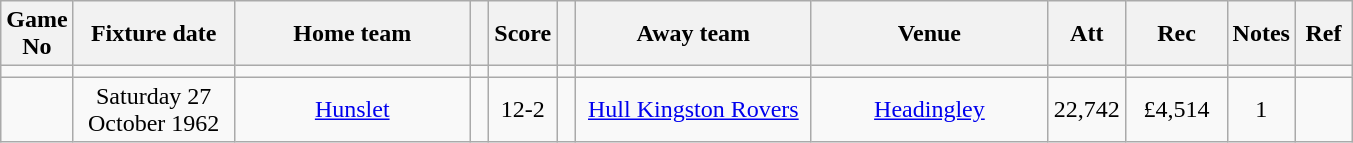<table class="wikitable" style="text-align:center;">
<tr>
<th width=20 abbr="No">Game No</th>
<th width=100 abbr="Date">Fixture date</th>
<th width=150 abbr="Home team">Home team</th>
<th width=5 abbr="space"></th>
<th width=20 abbr="Score">Score</th>
<th width=5 abbr="space"></th>
<th width=150 abbr="Away team">Away team</th>
<th width=150 abbr="Venue">Venue</th>
<th width=45 abbr="Att">Att</th>
<th width=60 abbr="Rec">Rec</th>
<th width=20 abbr="Notes">Notes</th>
<th width=30 abbr="Ref">Ref</th>
</tr>
<tr>
<td></td>
<td></td>
<td></td>
<td></td>
<td></td>
<td></td>
<td></td>
<td></td>
<td></td>
<td></td>
<td></td>
</tr>
<tr>
<td></td>
<td>Saturday 27 October 1962</td>
<td><a href='#'>Hunslet</a></td>
<td></td>
<td>12-2</td>
<td></td>
<td><a href='#'>Hull Kingston Rovers</a></td>
<td><a href='#'>Headingley</a></td>
<td>22,742</td>
<td>£4,514</td>
<td>1</td>
<td></td>
</tr>
</table>
